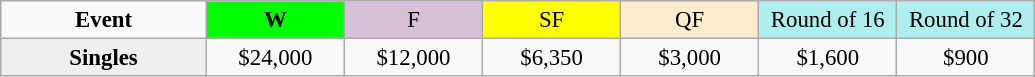<table class=wikitable style=font-size:95%;text-align:center>
<tr>
<td style="width:130px"><strong>Event</strong></td>
<td style="width:85px; background:lime"><strong>W</strong></td>
<td style="width:85px; background:thistle">F</td>
<td style="width:85px; background:#ffff00">SF</td>
<td style="width:85px; background:#ffebcd">QF</td>
<td style="width:85px; background:#afeeee">Round of 16</td>
<td style="width:85px; background:#afeeee">Round of 32</td>
</tr>
<tr>
<th style=background:#efefef>Singles </th>
<td>$24,000</td>
<td>$12,000</td>
<td>$6,350</td>
<td>$3,000</td>
<td>$1,600</td>
<td>$900</td>
</tr>
</table>
